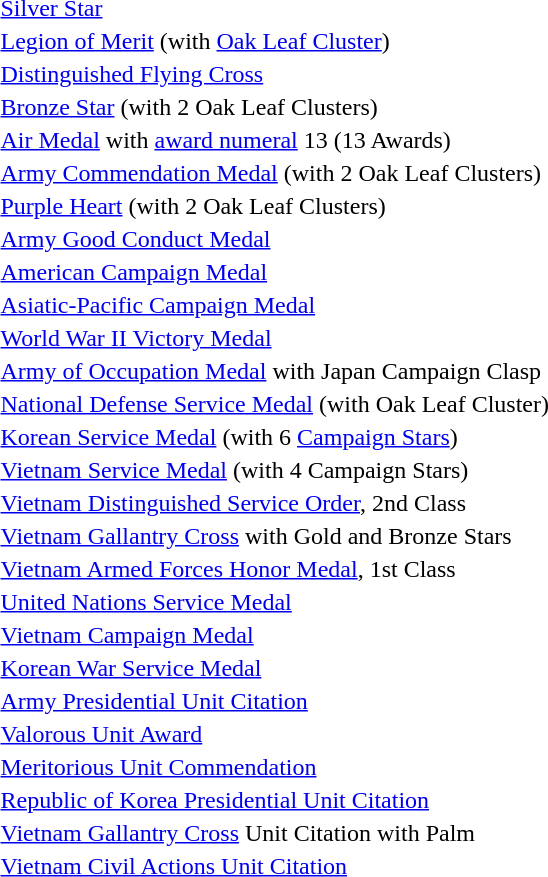<table>
<tr>
<td></td>
<td><a href='#'>Silver Star</a></td>
</tr>
<tr>
<td></td>
<td><a href='#'>Legion of Merit</a> (with <a href='#'>Oak Leaf Cluster</a>)</td>
</tr>
<tr>
<td></td>
<td><a href='#'>Distinguished Flying Cross</a></td>
</tr>
<tr>
<td></td>
<td><a href='#'>Bronze Star</a> (with 2 Oak Leaf Clusters)</td>
</tr>
<tr>
<td><span></span><span></span></td>
<td><a href='#'>Air Medal</a> with <a href='#'>award numeral</a> 13 (13 Awards)</td>
</tr>
<tr>
<td></td>
<td><a href='#'>Army Commendation Medal</a> (with 2 Oak Leaf Clusters)</td>
</tr>
<tr>
<td></td>
<td><a href='#'>Purple Heart</a> (with 2 Oak Leaf Clusters)</td>
</tr>
<tr>
<td></td>
<td><a href='#'>Army Good Conduct Medal</a></td>
</tr>
<tr>
<td></td>
<td><a href='#'>American Campaign Medal</a></td>
</tr>
<tr>
<td></td>
<td><a href='#'>Asiatic-Pacific Campaign Medal</a></td>
</tr>
<tr>
<td></td>
<td><a href='#'>World War II Victory Medal</a></td>
</tr>
<tr>
<td></td>
<td><a href='#'>Army of Occupation Medal</a> with Japan Campaign Clasp</td>
</tr>
<tr>
<td></td>
<td><a href='#'>National Defense Service Medal</a> (with Oak Leaf Cluster)</td>
</tr>
<tr>
<td></td>
<td><a href='#'>Korean Service Medal</a> (with 6 <a href='#'>Campaign Stars</a>)</td>
</tr>
<tr>
<td></td>
<td><a href='#'>Vietnam Service Medal</a> (with 4 Campaign Stars)</td>
</tr>
<tr>
<td></td>
<td><a href='#'>Vietnam Distinguished Service Order</a>, 2nd Class</td>
</tr>
<tr>
<td></td>
<td><a href='#'>Vietnam Gallantry Cross</a> with Gold and Bronze Stars</td>
</tr>
<tr>
<td></td>
<td><a href='#'>Vietnam Armed Forces Honor Medal</a>, 1st Class</td>
</tr>
<tr>
<td></td>
<td><a href='#'>United Nations Service Medal</a></td>
</tr>
<tr>
<td></td>
<td><a href='#'>Vietnam Campaign Medal</a></td>
</tr>
<tr>
<td></td>
<td><a href='#'>Korean War Service Medal</a></td>
</tr>
<tr>
<td></td>
<td><a href='#'>Army Presidential Unit Citation</a></td>
</tr>
<tr>
<td></td>
<td><a href='#'>Valorous Unit Award</a></td>
</tr>
<tr>
<td></td>
<td><a href='#'>Meritorious Unit Commendation</a></td>
</tr>
<tr>
<td></td>
<td><a href='#'>Republic of Korea Presidential Unit Citation</a></td>
</tr>
<tr>
<td></td>
<td><a href='#'>Vietnam Gallantry Cross</a> Unit Citation with Palm</td>
</tr>
<tr>
<td></td>
<td><a href='#'>Vietnam Civil Actions Unit Citation</a></td>
</tr>
</table>
